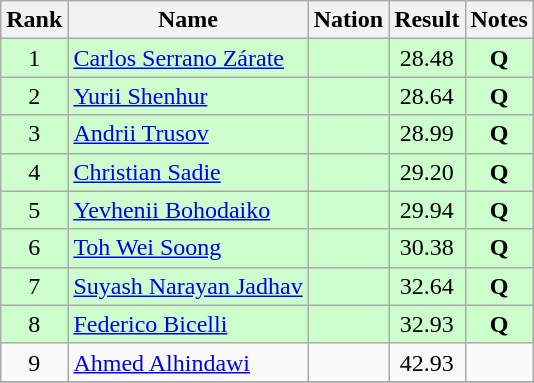<table class="wikitable sortable" style="text-align:center">
<tr>
<th>Rank</th>
<th>Name</th>
<th>Nation</th>
<th>Result</th>
<th>Notes</th>
</tr>
<tr bgcolor=ccffcc>
<td>1</td>
<td align="left"><a href='#'>Carlos Serrano Zárate</a></td>
<td align=left></td>
<td>28.48</td>
<td><strong>Q</strong></td>
</tr>
<tr bgcolor=ccffcc>
<td>2</td>
<td align="left"><a href='#'>Yurii Shenhur</a></td>
<td align=left></td>
<td>28.64</td>
<td><strong>Q</strong></td>
</tr>
<tr bgcolor=ccffcc>
<td>3</td>
<td align="left"><a href='#'>Andrii Trusov</a></td>
<td align=left></td>
<td>28.99</td>
<td><strong>Q</strong></td>
</tr>
<tr bgcolor=ccffcc>
<td>4</td>
<td align="left"><a href='#'>Christian Sadie</a></td>
<td align=left></td>
<td>29.20</td>
<td><strong>Q</strong></td>
</tr>
<tr bgcolor=ccffcc>
<td>5</td>
<td align="left"><a href='#'>Yevhenii Bohodaiko</a></td>
<td align=left></td>
<td>29.94</td>
<td><strong>Q</strong></td>
</tr>
<tr bgcolor=ccffcc>
<td>6</td>
<td align="left"><a href='#'>Toh Wei Soong</a></td>
<td align=left></td>
<td>30.38</td>
<td><strong>Q</strong></td>
</tr>
<tr bgcolor=ccffcc>
<td>7</td>
<td align="left"><a href='#'>Suyash Narayan Jadhav</a></td>
<td align=left></td>
<td>32.64</td>
<td><strong>Q</strong></td>
</tr>
<tr bgcolor=ccffcc>
<td>8</td>
<td align="left"><a href='#'>Federico Bicelli</a></td>
<td align=left></td>
<td>32.93</td>
<td><strong>Q</strong></td>
</tr>
<tr>
<td>9</td>
<td align="left"><a href='#'>Ahmed Alhindawi</a></td>
<td align=left></td>
<td>42.93</td>
<td></td>
</tr>
<tr>
</tr>
</table>
